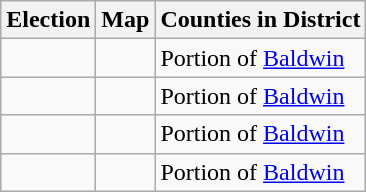<table class="wikitable">
<tr>
<th>Election</th>
<th>Map</th>
<th>Counties in District</th>
</tr>
<tr>
<td></td>
<td></td>
<td>Portion of <a href='#'>Baldwin</a></td>
</tr>
<tr>
<td></td>
<td></td>
<td>Portion of <a href='#'>Baldwin</a></td>
</tr>
<tr>
<td></td>
<td></td>
<td>Portion of <a href='#'>Baldwin</a></td>
</tr>
<tr>
<td></td>
<td></td>
<td>Portion of <a href='#'>Baldwin</a></td>
</tr>
</table>
